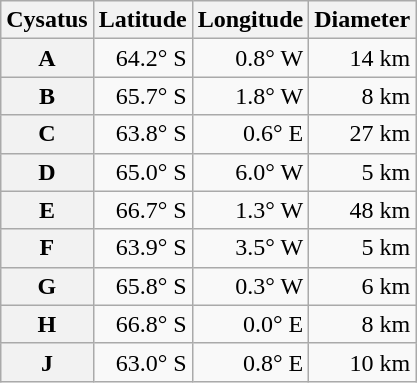<table class="wikitable" style="text-align: right;">
<tr>
<th scope="col">Cysatus</th>
<th scope="col">Latitude</th>
<th scope="col">Longitude</th>
<th scope="col">Diameter</th>
</tr>
<tr>
<th scope="row">A</th>
<td>64.2° S</td>
<td>0.8° W</td>
<td>14 km</td>
</tr>
<tr>
<th scope="row">B</th>
<td>65.7° S</td>
<td>1.8° W</td>
<td>8 km</td>
</tr>
<tr>
<th scope="row">C</th>
<td>63.8° S</td>
<td>0.6° E</td>
<td>27 km</td>
</tr>
<tr>
<th scope="row">D</th>
<td>65.0° S</td>
<td>6.0° W</td>
<td>5 km</td>
</tr>
<tr>
<th scope="row">E</th>
<td>66.7° S</td>
<td>1.3° W</td>
<td>48 km</td>
</tr>
<tr>
<th scope="row">F</th>
<td>63.9° S</td>
<td>3.5° W</td>
<td>5 km</td>
</tr>
<tr>
<th scope="row">G</th>
<td>65.8° S</td>
<td>0.3° W</td>
<td>6 km</td>
</tr>
<tr>
<th scope="row">H</th>
<td>66.8° S</td>
<td>0.0° E</td>
<td>8 km</td>
</tr>
<tr>
<th scope="row">J</th>
<td>63.0° S</td>
<td>0.8° E</td>
<td>10 km</td>
</tr>
</table>
